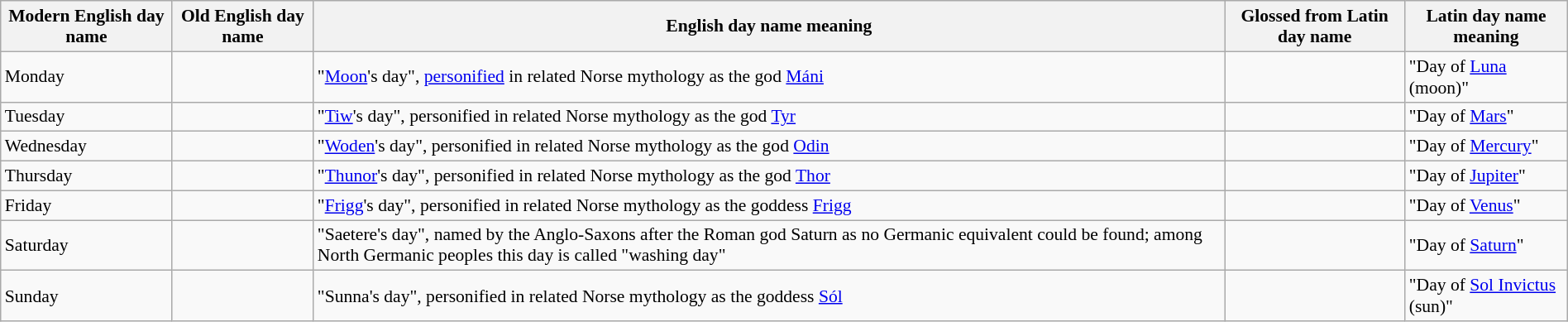<table class="wikitable sortable" style="font-size: 90%; width: 100%">
<tr>
<th>Modern English day name</th>
<th>Old English day name</th>
<th>English day name meaning</th>
<th>Glossed from Latin day name</th>
<th>Latin day name meaning</th>
</tr>
<tr>
<td>Monday</td>
<td></td>
<td>"<a href='#'>Moon</a>'s day", <a href='#'>personified</a> in related Norse mythology as the god <a href='#'>Máni</a></td>
<td></td>
<td>"Day of <a href='#'>Luna</a> (moon)"</td>
</tr>
<tr>
<td>Tuesday</td>
<td></td>
<td>"<a href='#'>Tiw</a>'s day", personified in related Norse mythology as the god <a href='#'>Tyr</a></td>
<td></td>
<td>"Day of <a href='#'>Mars</a>"</td>
</tr>
<tr>
<td>Wednesday</td>
<td></td>
<td>"<a href='#'>Woden</a>'s day", personified in related Norse mythology as the god <a href='#'>Odin</a></td>
<td></td>
<td>"Day of <a href='#'>Mercury</a>"</td>
</tr>
<tr>
<td>Thursday</td>
<td></td>
<td>"<a href='#'>Thunor</a>'s day", personified in related Norse mythology as the god <a href='#'>Thor</a></td>
<td></td>
<td>"Day of <a href='#'>Jupiter</a>"</td>
</tr>
<tr>
<td>Friday</td>
<td></td>
<td>"<a href='#'>Frigg</a>'s day", personified in related Norse mythology as the goddess <a href='#'>Frigg</a></td>
<td></td>
<td>"Day of <a href='#'>Venus</a>"</td>
</tr>
<tr>
<td>Saturday</td>
<td></td>
<td>"Saetere's day", named by the Anglo-Saxons after the Roman god Saturn as no Germanic equivalent could be found; among North Germanic peoples this day is called "washing day"</td>
<td></td>
<td>"Day of <a href='#'>Saturn</a>"</td>
</tr>
<tr>
<td>Sunday</td>
<td></td>
<td>"Sunna's day", personified in related Norse mythology as the goddess <a href='#'>Sól</a></td>
<td></td>
<td>"Day of <a href='#'>Sol Invictus</a> (sun)"</td>
</tr>
</table>
